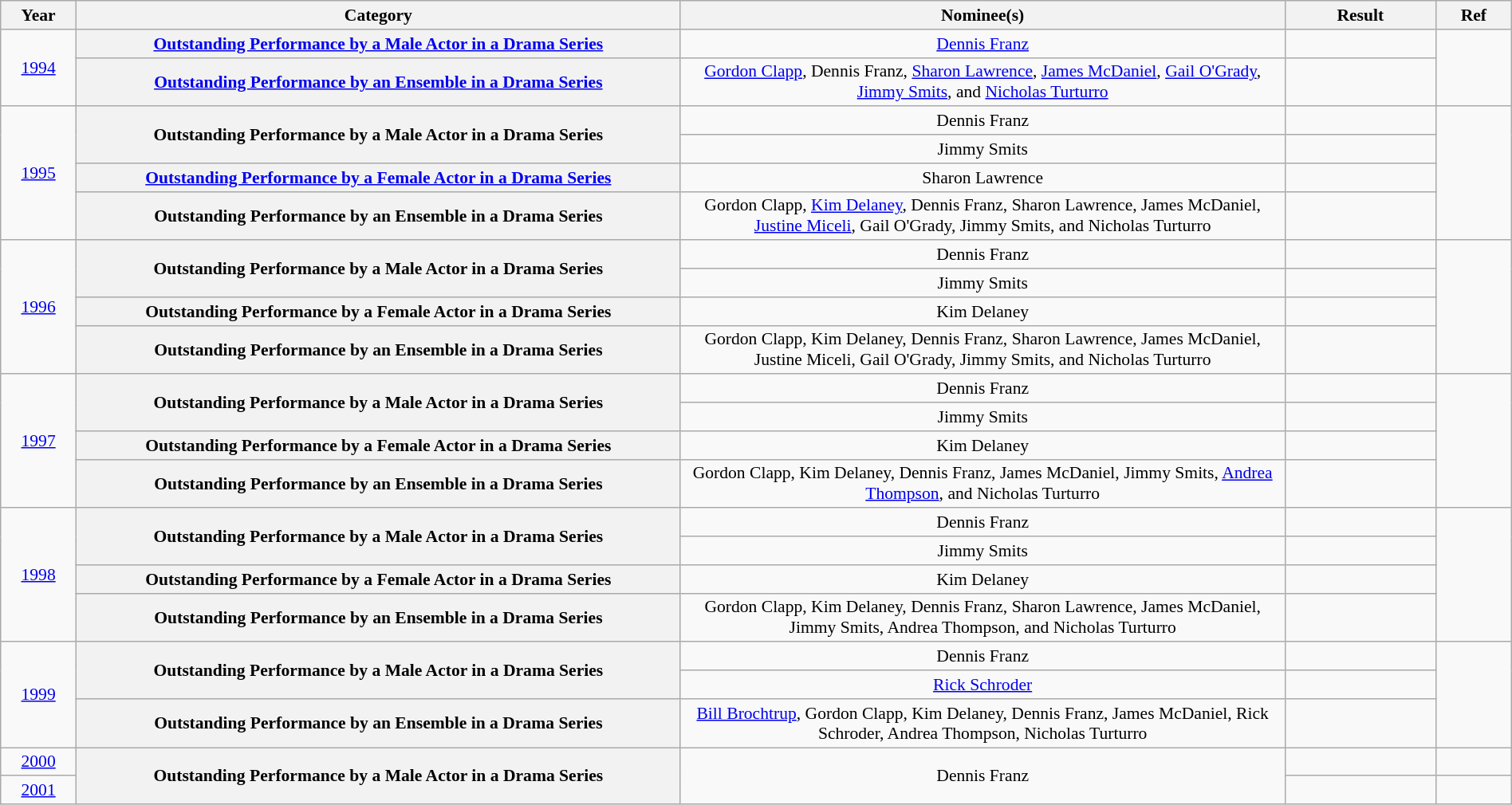<table class="wikitable plainrowheaders" style="font-size: 90%; text-align:center" width=100%>
<tr>
<th scope="col" width="5%">Year</th>
<th scope="col" width="40%">Category</th>
<th scope="col" width="40%">Nominee(s)</th>
<th scope="col" width="10%">Result</th>
<th scope="col" width="5%">Ref</th>
</tr>
<tr>
<td rowspan="2"><a href='#'>1994</a></td>
<th scope="row" style="text-align:center"><a href='#'>Outstanding Performance by a Male Actor in a Drama Series</a></th>
<td><a href='#'>Dennis Franz</a> </td>
<td></td>
<td rowspan="2"></td>
</tr>
<tr>
<th scope="row" style="text-align:center"><a href='#'>Outstanding Performance by an Ensemble in a Drama Series</a></th>
<td><a href='#'>Gordon Clapp</a>, Dennis Franz, <a href='#'>Sharon Lawrence</a>, <a href='#'>James McDaniel</a>, <a href='#'>Gail O'Grady</a>, <a href='#'>Jimmy Smits</a>, and <a href='#'>Nicholas Turturro</a></td>
<td></td>
</tr>
<tr>
<td rowspan="4"><a href='#'>1995</a></td>
<th scope="row" style="text-align:center" rowspan="2">Outstanding Performance by a Male Actor in a Drama Series</th>
<td>Dennis Franz </td>
<td></td>
<td rowspan="4"></td>
</tr>
<tr>
<td>Jimmy Smits </td>
<td></td>
</tr>
<tr>
<th scope="row" style="text-align:center"><a href='#'>Outstanding Performance by a Female Actor in a Drama Series</a></th>
<td>Sharon Lawrence </td>
<td></td>
</tr>
<tr>
<th scope="row" style="text-align:center">Outstanding Performance by an Ensemble in a Drama Series</th>
<td>Gordon Clapp, <a href='#'>Kim Delaney</a>, Dennis Franz, Sharon Lawrence, James McDaniel, <a href='#'>Justine Miceli</a>, Gail O'Grady, Jimmy Smits, and Nicholas Turturro</td>
<td></td>
</tr>
<tr>
<td rowspan="4"><a href='#'>1996</a></td>
<th scope="row" style="text-align:center" rowspan="2">Outstanding Performance by a Male Actor in a Drama Series</th>
<td>Dennis Franz </td>
<td></td>
<td rowspan="4"></td>
</tr>
<tr>
<td>Jimmy Smits </td>
<td></td>
</tr>
<tr>
<th scope="row" style="text-align:center">Outstanding Performance by a Female Actor in a Drama Series</th>
<td>Kim Delaney </td>
<td></td>
</tr>
<tr>
<th scope="row" style="text-align:center">Outstanding Performance by an Ensemble in a Drama Series</th>
<td>Gordon Clapp, Kim Delaney, Dennis Franz, Sharon Lawrence, James McDaniel, Justine Miceli, Gail O'Grady, Jimmy Smits, and Nicholas Turturro</td>
<td></td>
</tr>
<tr>
<td rowspan="4"><a href='#'>1997</a></td>
<th scope="row" style="text-align:center" rowspan="2">Outstanding Performance by a Male Actor in a Drama Series</th>
<td>Dennis Franz </td>
<td></td>
<td rowspan="4"></td>
</tr>
<tr>
<td>Jimmy Smits </td>
<td></td>
</tr>
<tr>
<th scope="row" style="text-align:center">Outstanding Performance by a Female Actor in a Drama Series</th>
<td>Kim Delaney </td>
<td></td>
</tr>
<tr>
<th scope="row" style="text-align:center">Outstanding Performance by an Ensemble in a Drama Series</th>
<td>Gordon Clapp, Kim Delaney, Dennis Franz, James McDaniel, Jimmy Smits, <a href='#'>Andrea Thompson</a>, and Nicholas Turturro</td>
<td></td>
</tr>
<tr>
<td rowspan="4"><a href='#'>1998</a></td>
<th scope="row" style="text-align:center" rowspan="2">Outstanding Performance by a Male Actor in a Drama Series</th>
<td>Dennis Franz </td>
<td></td>
<td rowspan="4"></td>
</tr>
<tr>
<td>Jimmy Smits </td>
<td></td>
</tr>
<tr>
<th scope="row" style="text-align:center">Outstanding Performance by a Female Actor in a Drama Series</th>
<td>Kim Delaney </td>
<td></td>
</tr>
<tr>
<th scope="row" style="text-align:center">Outstanding Performance by an Ensemble in a Drama Series</th>
<td>Gordon Clapp, Kim Delaney, Dennis Franz, Sharon Lawrence, James McDaniel, Jimmy Smits, Andrea Thompson, and Nicholas Turturro</td>
<td></td>
</tr>
<tr>
<td rowspan="3"><a href='#'>1999</a></td>
<th scope="row" style="text-align:center" rowspan="2">Outstanding Performance by a Male Actor in a Drama Series</th>
<td>Dennis Franz </td>
<td></td>
<td rowspan="3"></td>
</tr>
<tr>
<td><a href='#'>Rick Schroder</a> </td>
<td></td>
</tr>
<tr>
<th scope="row" style="text-align:center">Outstanding Performance by an Ensemble in a Drama Series</th>
<td><a href='#'>Bill Brochtrup</a>, Gordon Clapp, Kim Delaney, Dennis Franz, James McDaniel, Rick Schroder, Andrea Thompson, Nicholas Turturro</td>
<td></td>
</tr>
<tr>
<td><a href='#'>2000</a></td>
<th scope="row" style="text-align:center" rowspan="2">Outstanding Performance by a Male Actor in a Drama Series</th>
<td rowspan="2">Dennis Franz </td>
<td></td>
<td></td>
</tr>
<tr>
<td><a href='#'>2001</a></td>
<td></td>
<td></td>
</tr>
</table>
